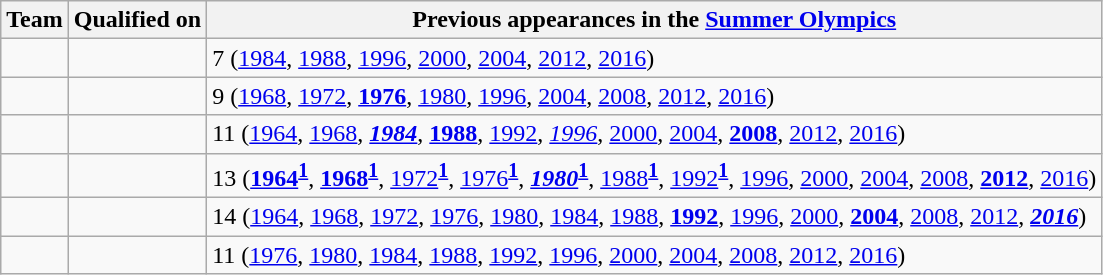<table class="wikitable sortable">
<tr>
<th>Team</th>
<th>Qualified on</th>
<th data-sort-type="number">Previous appearances in the <a href='#'>Summer Olympics</a></th>
</tr>
<tr>
<td></td>
<td></td>
<td>7 (<a href='#'>1984</a>, <a href='#'>1988</a>, <a href='#'>1996</a>, <a href='#'>2000</a>, <a href='#'>2004</a>, <a href='#'>2012</a>, <a href='#'>2016</a>)</td>
</tr>
<tr>
<td></td>
<td></td>
<td>9 (<a href='#'>1968</a>, <a href='#'>1972</a>, <a href='#'><strong>1976</strong></a>, <a href='#'>1980</a>, <a href='#'>1996</a>, <a href='#'>2004</a>, <a href='#'>2008</a>, <a href='#'>2012</a>, <a href='#'>2016</a>)</td>
</tr>
<tr>
<td></td>
<td></td>
<td>11 (<a href='#'>1964</a>, <a href='#'>1968</a>, <a href='#'><strong><em>1984</em></strong></a>, <a href='#'><strong>1988</strong></a>, <a href='#'>1992</a>, <a href='#'><em>1996</em></a>, <a href='#'>2000</a>, <a href='#'>2004</a>, <a href='#'><strong>2008</strong></a>, <a href='#'>2012</a>, <a href='#'>2016</a>)</td>
</tr>
<tr>
<td></td>
<td></td>
<td>13 (<a href='#'><strong>1964</strong></a><sup><strong><a href='#'>1</a></strong></sup>, <a href='#'><strong>1968</strong></a><sup><strong><a href='#'>1</a></strong></sup>, <a href='#'>1972</a><sup><strong><a href='#'>1</a></strong></sup>, <a href='#'>1976</a><sup><strong><a href='#'>1</a></strong></sup>, <a href='#'><strong><em>1980</em></strong></a><sup><strong><a href='#'>1</a></strong></sup>, <a href='#'>1988</a><sup><strong><a href='#'>1</a></strong></sup>, <a href='#'>1992</a><sup><strong><a href='#'>1</a></strong></sup>, <a href='#'>1996</a>, <a href='#'>2000</a>, <a href='#'>2004</a>, <a href='#'>2008</a>, <a href='#'><strong>2012</strong></a>, <a href='#'>2016</a>)</td>
</tr>
<tr>
<td></td>
<td></td>
<td>14 (<a href='#'>1964</a>, <a href='#'>1968</a>, <a href='#'>1972</a>, <a href='#'>1976</a>, <a href='#'>1980</a>, <a href='#'>1984</a>, <a href='#'>1988</a>, <a href='#'><strong>1992</strong></a>, <a href='#'>1996</a>, <a href='#'>2000</a>, <a href='#'><strong>2004</strong></a>, <a href='#'>2008</a>, <a href='#'>2012</a>, <a href='#'><strong><em>2016</em></strong></a>)</td>
</tr>
<tr>
<td></td>
<td></td>
<td>11 (<a href='#'>1976</a>, <a href='#'>1980</a>, <a href='#'>1984</a>, <a href='#'>1988</a>, <a href='#'>1992</a>, <a href='#'>1996</a>, <a href='#'>2000</a>, <a href='#'>2004</a>, <a href='#'>2008</a>, <a href='#'>2012</a>, <a href='#'>2016</a>)</td>
</tr>
</table>
